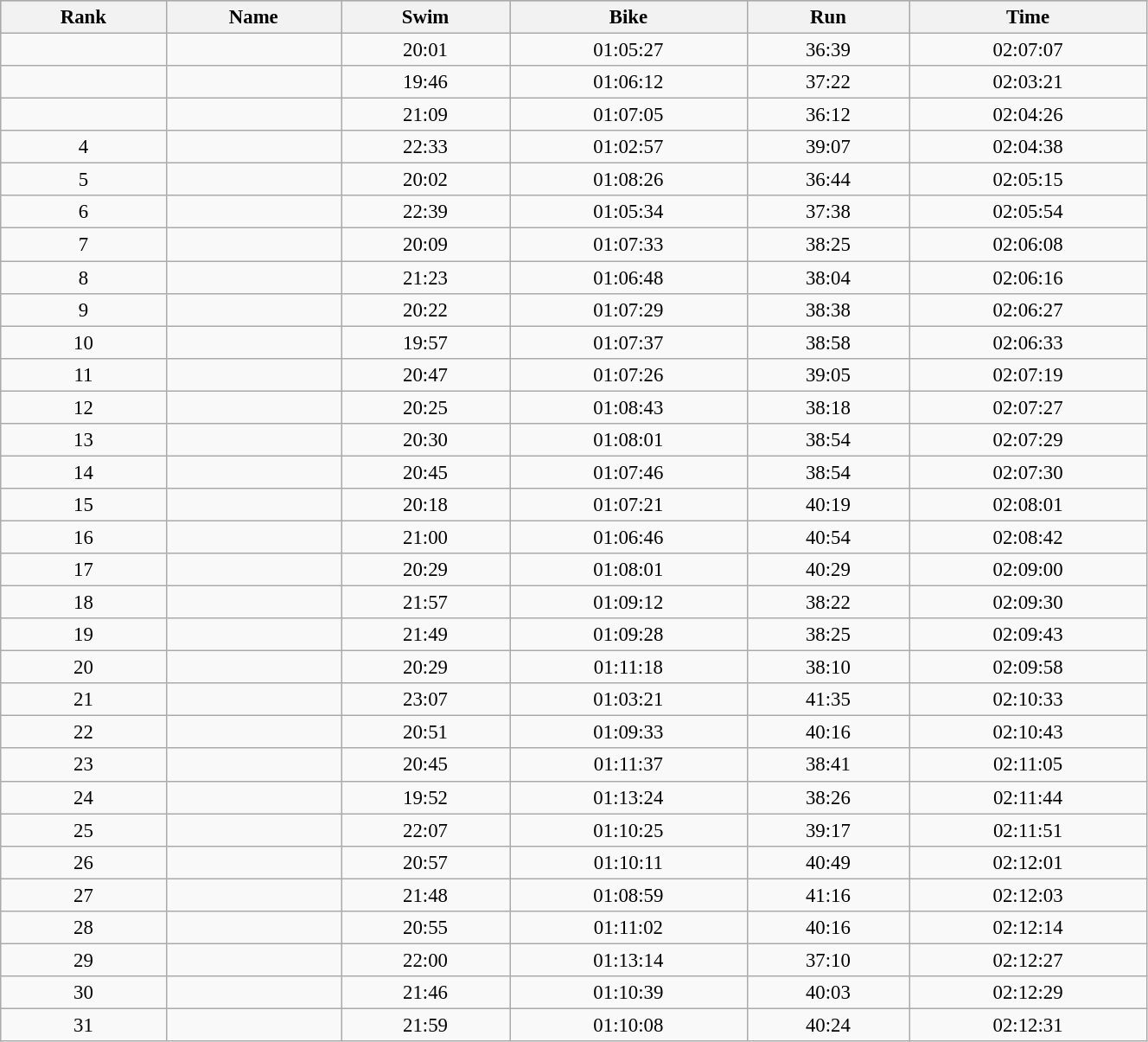<table class="wikitable sortable" style="font-size:95%" width="70%">
<tr bgcolor="lightsteelblue">
<th>Rank</th>
<th>Name</th>
<th>Swim</th>
<th>Bike</th>
<th>Run</th>
<th>Time</th>
</tr>
<tr align="center">
<td></td>
<td align="left"><strong></strong></td>
<td>20:01</td>
<td>01:05:27</td>
<td>36:39</td>
<td>02:07:07</td>
</tr>
<tr align="center">
<td></td>
<td align="left"></td>
<td>19:46</td>
<td>01:06:12</td>
<td>37:22</td>
<td>02:03:21</td>
</tr>
<tr align="center">
<td></td>
<td align="left"></td>
<td>21:09</td>
<td>01:07:05</td>
<td>36:12</td>
<td>02:04:26</td>
</tr>
<tr align="center">
<td>4</td>
<td align="left"></td>
<td>22:33</td>
<td>01:02:57</td>
<td>39:07</td>
<td>02:04:38</td>
</tr>
<tr align="center">
<td>5</td>
<td align="left"></td>
<td>20:02</td>
<td>01:08:26</td>
<td>36:44</td>
<td>02:05:15</td>
</tr>
<tr align="center">
<td>6</td>
<td align="left"></td>
<td>22:39</td>
<td>01:05:34</td>
<td>37:38</td>
<td>02:05:54</td>
</tr>
<tr align="center">
<td>7</td>
<td align="left"></td>
<td>20:09</td>
<td>01:07:33</td>
<td>38:25</td>
<td>02:06:08</td>
</tr>
<tr align="center">
<td>8</td>
<td align="left"></td>
<td>21:23</td>
<td>01:06:48</td>
<td>38:04</td>
<td>02:06:16</td>
</tr>
<tr align="center">
<td>9</td>
<td align="left"></td>
<td>20:22</td>
<td>01:07:29</td>
<td>38:38</td>
<td>02:06:27</td>
</tr>
<tr align="center">
<td>10</td>
<td align="left"></td>
<td>19:57</td>
<td>01:07:37</td>
<td>38:58</td>
<td>02:06:33</td>
</tr>
<tr align="center">
<td>11</td>
<td align="left"></td>
<td>20:47</td>
<td>01:07:26</td>
<td>39:05</td>
<td>02:07:19</td>
</tr>
<tr align="center">
<td>12</td>
<td align="left"></td>
<td>20:25</td>
<td>01:08:43</td>
<td>38:18</td>
<td>02:07:27</td>
</tr>
<tr align="center">
<td>13</td>
<td align="left"></td>
<td>20:30</td>
<td>01:08:01</td>
<td>38:54</td>
<td>02:07:29</td>
</tr>
<tr align="center">
<td>14</td>
<td align="left"></td>
<td>20:45</td>
<td>01:07:46</td>
<td>38:54</td>
<td>02:07:30</td>
</tr>
<tr align="center">
<td>15</td>
<td align="left"></td>
<td>20:18</td>
<td>01:07:21</td>
<td>40:19</td>
<td>02:08:01</td>
</tr>
<tr align="center">
<td>16</td>
<td align="left"></td>
<td>21:00</td>
<td>01:06:46</td>
<td>40:54</td>
<td>02:08:42</td>
</tr>
<tr align="center">
<td>17</td>
<td align="left"></td>
<td>20:29</td>
<td>01:08:01</td>
<td>40:29</td>
<td>02:09:00</td>
</tr>
<tr align="center">
<td>18</td>
<td align="left"></td>
<td>21:57</td>
<td>01:09:12</td>
<td>38:22</td>
<td>02:09:30</td>
</tr>
<tr align="center">
<td>19</td>
<td align="left"></td>
<td>21:49</td>
<td>01:09:28</td>
<td>38:25</td>
<td>02:09:43</td>
</tr>
<tr align="center">
<td>20</td>
<td align="left"></td>
<td>20:29</td>
<td>01:11:18</td>
<td>38:10</td>
<td>02:09:58</td>
</tr>
<tr align="center">
<td>21</td>
<td align="left"></td>
<td>23:07</td>
<td>01:03:21</td>
<td>41:35</td>
<td>02:10:33</td>
</tr>
<tr align="center">
<td>22</td>
<td align="left"></td>
<td>20:51</td>
<td>01:09:33</td>
<td>40:16</td>
<td>02:10:43</td>
</tr>
<tr align="center">
<td>23</td>
<td align="left"></td>
<td>20:45</td>
<td>01:11:37</td>
<td>38:41</td>
<td>02:11:05</td>
</tr>
<tr align="center">
<td>24</td>
<td align="left"></td>
<td>19:52</td>
<td>01:13:24</td>
<td>38:26</td>
<td>02:11:44</td>
</tr>
<tr align="center">
<td>25</td>
<td align="left"></td>
<td>22:07</td>
<td>01:10:25</td>
<td>39:17</td>
<td>02:11:51</td>
</tr>
<tr align="center">
<td>26</td>
<td align="left"></td>
<td>20:57</td>
<td>01:10:11</td>
<td>40:49</td>
<td>02:12:01</td>
</tr>
<tr align="center">
<td>27</td>
<td align="left"></td>
<td>21:48</td>
<td>01:08:59</td>
<td>41:16</td>
<td>02:12:03</td>
</tr>
<tr align="center">
<td>28</td>
<td align="left"></td>
<td>20:55</td>
<td>01:11:02</td>
<td>40:16</td>
<td>02:12:14</td>
</tr>
<tr align="center">
<td>29</td>
<td align="left"></td>
<td>22:00</td>
<td>01:13:14</td>
<td>37:10</td>
<td>02:12:27</td>
</tr>
<tr align="center">
<td>30</td>
<td align="left"></td>
<td>21:46</td>
<td>01:10:39</td>
<td>40:03</td>
<td>02:12:29</td>
</tr>
<tr align="center">
<td>31</td>
<td align="left"></td>
<td>21:59</td>
<td>01:10:08</td>
<td>40:24</td>
<td>02:12:31</td>
</tr>
</table>
